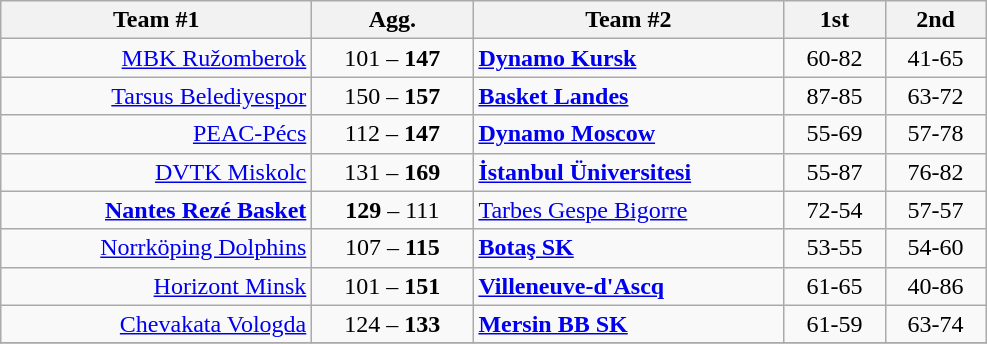<table class=wikitable style="text-align:center">
<tr>
<th width=200>Team #1</th>
<th width=100>Agg.</th>
<th width=200>Team #2</th>
<th width=60>1st</th>
<th width=60>2nd</th>
</tr>
<tr>
<td align=right><a href='#'>MBK Ružomberok</a> </td>
<td>101 – <strong>147</strong></td>
<td align=left> <strong><a href='#'>Dynamo Kursk</a></strong></td>
<td align=center>60-82</td>
<td align=center>41-65</td>
</tr>
<tr>
<td align=right><a href='#'>Tarsus Belediyespor</a> </td>
<td>150 – <strong>157</strong></td>
<td align=left> <strong><a href='#'>Basket Landes</a></strong></td>
<td align=center>87-85</td>
<td align=center>63-72</td>
</tr>
<tr>
<td align=right><a href='#'>PEAC-Pécs</a> </td>
<td>112 – <strong>147</strong></td>
<td align=left> <strong><a href='#'>Dynamo Moscow</a></strong></td>
<td align=center>55-69</td>
<td align=center>57-78</td>
</tr>
<tr>
<td align=right><a href='#'>DVTK Miskolc</a> </td>
<td>131 – <strong>169</strong></td>
<td align=left> <strong><a href='#'>İstanbul Üniversitesi</a></strong></td>
<td align=center>55-87</td>
<td align=center>76-82</td>
</tr>
<tr>
<td align=right><strong><a href='#'>Nantes Rezé Basket</a></strong> </td>
<td><strong>129</strong> – 111</td>
<td align=left> <a href='#'>Tarbes Gespe Bigorre</a></td>
<td align=center>72-54</td>
<td align=center>57-57</td>
</tr>
<tr>
<td align=right><a href='#'>Norrköping Dolphins</a> </td>
<td>107 – <strong>115</strong></td>
<td align=left> <strong><a href='#'>Botaş SK</a></strong></td>
<td align=center>53-55</td>
<td align=center>54-60</td>
</tr>
<tr>
<td align=right><a href='#'>Horizont Minsk</a> </td>
<td>101 – <strong>151</strong></td>
<td align=left> <strong><a href='#'>Villeneuve-d'Ascq</a></strong></td>
<td align=center>61-65</td>
<td align=center>40-86</td>
</tr>
<tr>
<td align=right><a href='#'>Chevakata Vologda</a> </td>
<td>124 – <strong>133</strong></td>
<td align=left> <strong><a href='#'>Mersin BB SK</a></strong></td>
<td align=center>61-59</td>
<td align=center>63-74</td>
</tr>
<tr>
</tr>
</table>
